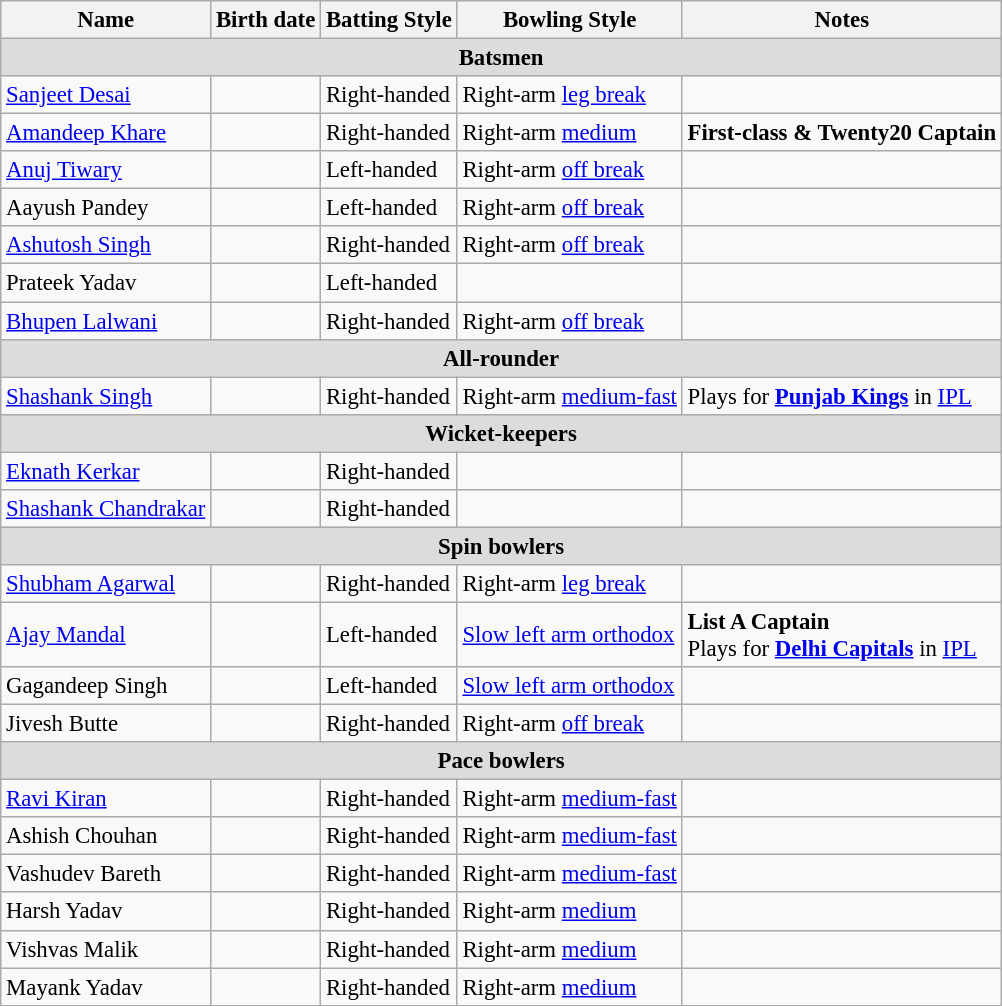<table class="wikitable" style="font-size:95%;">
<tr>
<th>Name</th>
<th>Birth date</th>
<th>Batting Style</th>
<th>Bowling Style</th>
<th>Notes</th>
</tr>
<tr>
<th style="background: #DCDCDC" colspan="5" align="center">Batsmen</th>
</tr>
<tr>
<td><a href='#'>Sanjeet Desai</a></td>
<td></td>
<td>Right-handed</td>
<td>Right-arm <a href='#'>leg break</a></td>
<td></td>
</tr>
<tr>
<td><a href='#'>Amandeep Khare</a></td>
<td></td>
<td>Right-handed</td>
<td>Right-arm <a href='#'>medium</a></td>
<td><strong>First-class & Twenty20 Captain</strong></td>
</tr>
<tr>
<td><a href='#'>Anuj Tiwary</a></td>
<td></td>
<td>Left-handed</td>
<td>Right-arm <a href='#'>off break</a></td>
<td></td>
</tr>
<tr>
<td>Aayush Pandey</td>
<td></td>
<td>Left-handed</td>
<td>Right-arm <a href='#'>off break</a></td>
<td></td>
</tr>
<tr>
<td><a href='#'>Ashutosh Singh</a></td>
<td></td>
<td>Right-handed</td>
<td>Right-arm <a href='#'>off break</a></td>
<td></td>
</tr>
<tr>
<td>Prateek Yadav</td>
<td></td>
<td>Left-handed</td>
<td></td>
<td></td>
</tr>
<tr>
<td><a href='#'>Bhupen Lalwani</a></td>
<td></td>
<td>Right-handed</td>
<td>Right-arm <a href='#'>off break</a></td>
<td></td>
</tr>
<tr>
<th style="background: #DCDCDC" colspan="5" align="center">All-rounder</th>
</tr>
<tr>
<td><a href='#'>Shashank Singh</a></td>
<td></td>
<td>Right-handed</td>
<td>Right-arm <a href='#'>medium-fast</a></td>
<td>Plays for <strong><a href='#'>Punjab Kings</a></strong> in <a href='#'>IPL</a></td>
</tr>
<tr>
<th style="background: #DCDCDC" colspan="5" align="center">Wicket-keepers</th>
</tr>
<tr>
<td><a href='#'>Eknath Kerkar</a></td>
<td></td>
<td>Right-handed</td>
<td></td>
<td></td>
</tr>
<tr>
<td><a href='#'>Shashank Chandrakar</a></td>
<td></td>
<td>Right-handed</td>
<td></td>
<td></td>
</tr>
<tr>
<th style="background: #DCDCDC" colspan="5" align="center">Spin bowlers</th>
</tr>
<tr>
<td><a href='#'>Shubham Agarwal</a></td>
<td></td>
<td>Right-handed</td>
<td>Right-arm <a href='#'>leg break</a></td>
<td></td>
</tr>
<tr>
<td><a href='#'>Ajay Mandal</a></td>
<td></td>
<td>Left-handed</td>
<td><a href='#'>Slow left arm orthodox</a></td>
<td><strong>List A Captain</strong> <br> Plays for <strong><a href='#'>Delhi Capitals</a></strong> in <a href='#'>IPL</a></td>
</tr>
<tr>
<td>Gagandeep Singh</td>
<td></td>
<td>Left-handed</td>
<td><a href='#'>Slow left arm orthodox</a></td>
<td></td>
</tr>
<tr>
<td>Jivesh Butte</td>
<td></td>
<td>Right-handed</td>
<td>Right-arm <a href='#'>off break</a></td>
<td></td>
</tr>
<tr>
<th style="background: #DCDCDC" colspan="5" align="center">Pace bowlers</th>
</tr>
<tr>
<td><a href='#'>Ravi Kiran</a></td>
<td></td>
<td>Right-handed</td>
<td>Right-arm <a href='#'>medium-fast</a></td>
<td></td>
</tr>
<tr>
<td>Ashish Chouhan</td>
<td></td>
<td>Right-handed</td>
<td>Right-arm <a href='#'>medium-fast</a></td>
<td></td>
</tr>
<tr>
<td>Vashudev Bareth</td>
<td></td>
<td>Right-handed</td>
<td>Right-arm <a href='#'>medium-fast</a></td>
<td></td>
</tr>
<tr>
<td>Harsh Yadav</td>
<td></td>
<td>Right-handed</td>
<td>Right-arm <a href='#'>medium</a></td>
<td></td>
</tr>
<tr>
<td>Vishvas Malik</td>
<td></td>
<td>Right-handed</td>
<td>Right-arm <a href='#'>medium</a></td>
<td></td>
</tr>
<tr>
<td>Mayank Yadav</td>
<td></td>
<td>Right-handed</td>
<td>Right-arm <a href='#'>medium</a></td>
<td></td>
</tr>
</table>
